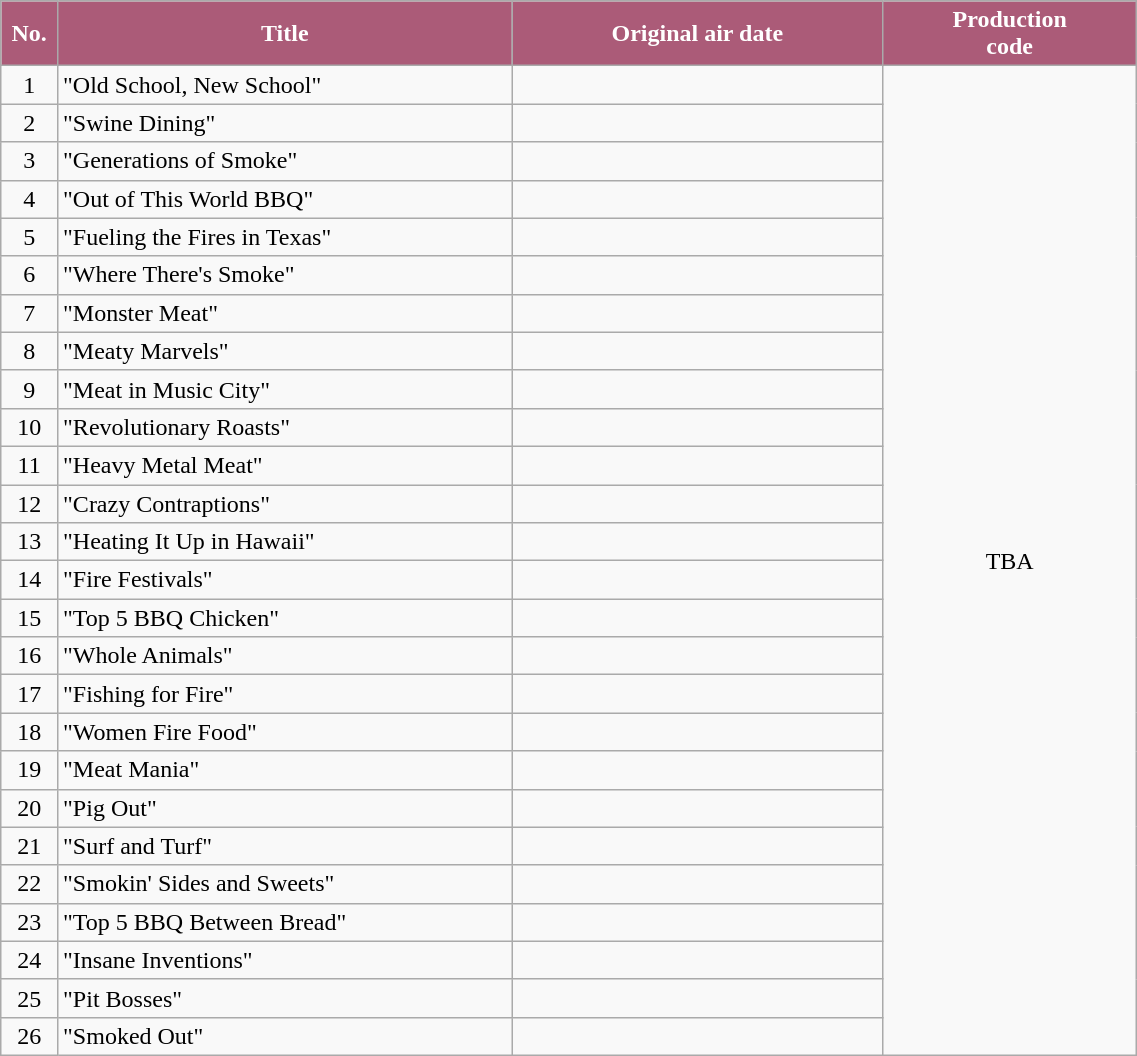<table class="wikitable plainrowheaders" style="width:60%;">
<tr>
<th style="background-color: #ab5b78; color: #FFFFFF;" width=5%>No.</th>
<th style="background-color: #ab5b78; color: #FFFFFF;" width=40%>Title</th>
<th style="background-color: #ab5b78; color: #FFFFFF;">Original air date</th>
<th style="background-color: #ab5b78; color: #FFFFFF;">Production<br>code</th>
</tr>
<tr>
<td align=center>1</td>
<td>"Old School, New School"</td>
<td align=center></td>
<td align=center rowspan=26>TBA</td>
</tr>
<tr>
<td align=center>2</td>
<td>"Swine Dining"</td>
<td align=center></td>
</tr>
<tr>
<td align=center>3</td>
<td>"Generations of Smoke"</td>
<td align=center></td>
</tr>
<tr>
<td align=center>4</td>
<td>"Out of This World BBQ"</td>
<td align=center></td>
</tr>
<tr>
<td align=center>5</td>
<td>"Fueling the Fires in Texas"</td>
<td align=center></td>
</tr>
<tr>
<td align=center>6</td>
<td>"Where There's Smoke"</td>
<td align=center></td>
</tr>
<tr>
<td align=center>7</td>
<td>"Monster Meat"</td>
<td align=center></td>
</tr>
<tr>
<td align=center>8</td>
<td>"Meaty Marvels"</td>
<td align=center></td>
</tr>
<tr>
<td align=center>9</td>
<td>"Meat in Music City"</td>
<td align=center></td>
</tr>
<tr>
<td align=center>10</td>
<td>"Revolutionary Roasts"</td>
<td align=center></td>
</tr>
<tr>
<td align=center>11</td>
<td>"Heavy Metal Meat"</td>
<td align=center></td>
</tr>
<tr>
<td align=center>12</td>
<td>"Crazy Contraptions"</td>
<td align=center></td>
</tr>
<tr>
<td align=center>13</td>
<td>"Heating It Up in Hawaii"</td>
<td align=center></td>
</tr>
<tr>
<td align=center>14</td>
<td>"Fire Festivals"</td>
<td align=center></td>
</tr>
<tr>
<td align=center>15</td>
<td>"Top 5 BBQ Chicken"</td>
<td align=center></td>
</tr>
<tr>
<td align=center>16</td>
<td>"Whole Animals"</td>
<td align=center></td>
</tr>
<tr>
<td align=center>17</td>
<td>"Fishing for Fire"</td>
<td align=center></td>
</tr>
<tr>
<td align=center>18</td>
<td>"Women Fire Food"</td>
<td align=center></td>
</tr>
<tr>
<td align=center>19</td>
<td>"Meat Mania"</td>
<td align=center></td>
</tr>
<tr>
<td align=center>20</td>
<td>"Pig Out"</td>
<td align=center></td>
</tr>
<tr>
<td align=center>21</td>
<td>"Surf and Turf"</td>
<td align=center></td>
</tr>
<tr>
<td align=center>22</td>
<td>"Smokin' Sides and Sweets"</td>
<td align=center></td>
</tr>
<tr>
<td align=center>23</td>
<td>"Top 5 BBQ Between Bread"</td>
<td align=center></td>
</tr>
<tr>
<td align=center>24</td>
<td>"Insane Inventions"</td>
<td align=center></td>
</tr>
<tr>
<td align=center>25</td>
<td>"Pit Bosses"</td>
<td align=center></td>
</tr>
<tr>
<td align=center>26</td>
<td>"Smoked Out"</td>
<td align=center></td>
</tr>
</table>
